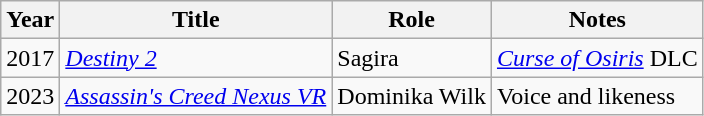<table class="wikitable">
<tr>
<th>Year</th>
<th>Title</th>
<th>Role</th>
<th>Notes</th>
</tr>
<tr>
<td>2017</td>
<td><em><a href='#'>Destiny 2</a></em></td>
<td>Sagira</td>
<td><em><a href='#'>Curse of Osiris</a></em> DLC</td>
</tr>
<tr>
<td>2023</td>
<td><em><a href='#'>Assassin's Creed Nexus VR</a></em></td>
<td>Dominika Wilk</td>
<td>Voice and likeness</td>
</tr>
</table>
